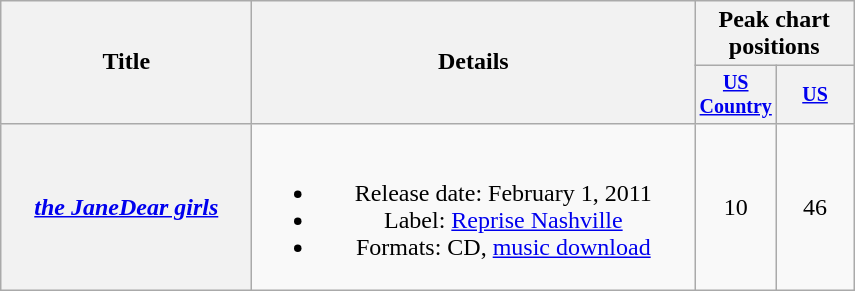<table class="wikitable plainrowheaders" style="text-align:center;">
<tr>
<th rowspan="2" style="width:10em;">Title</th>
<th rowspan="2" style="width:18em;">Details</th>
<th colspan="2">Peak chart<br>positions</th>
</tr>
<tr style="font-size:smaller;">
<th style="width:45px;"><a href='#'>US Country</a><br></th>
<th style="width:45px;"><a href='#'>US</a><br></th>
</tr>
<tr>
<th scope="row"><em><a href='#'>the JaneDear girls</a></em></th>
<td><br><ul><li>Release date: February 1, 2011</li><li>Label: <a href='#'>Reprise Nashville</a></li><li>Formats: CD, <a href='#'>music download</a></li></ul></td>
<td>10</td>
<td>46</td>
</tr>
</table>
